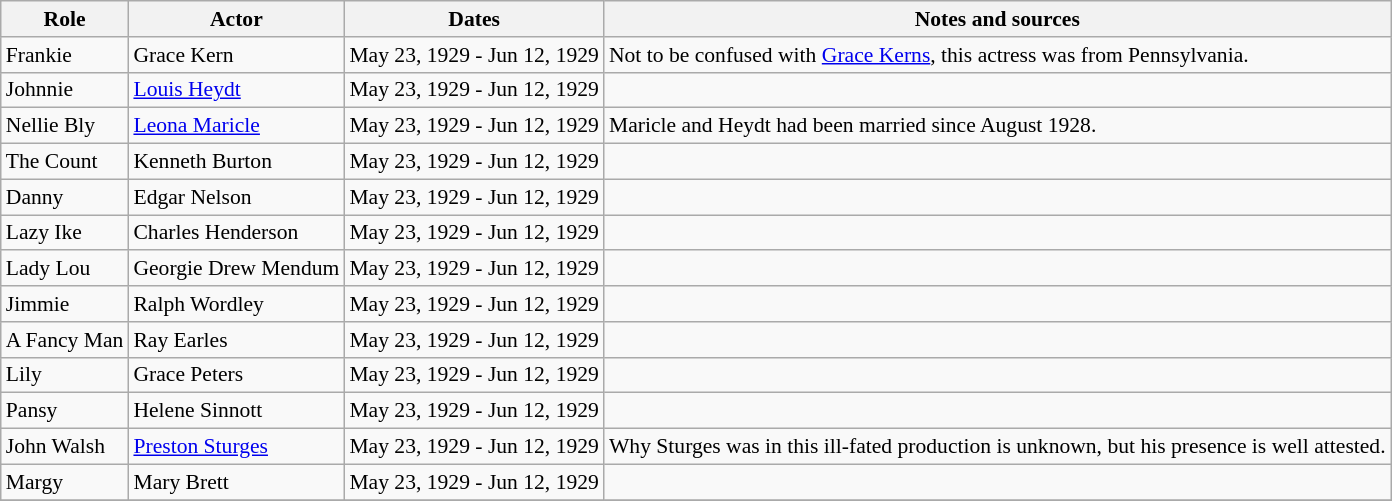<table class="wikitable sortable plainrowheaders" style="font-size: 90%">
<tr>
<th scope="col">Role</th>
<th scope="col">Actor</th>
<th scope="col">Dates</th>
<th scope="col">Notes and sources</th>
</tr>
<tr>
<td>Frankie</td>
<td>Grace Kern</td>
<td>May 23, 1929 - Jun 12, 1929</td>
<td>Not to be confused with <a href='#'>Grace Kerns</a>, this actress was from Pennsylvania.</td>
</tr>
<tr>
<td>Johnnie</td>
<td><a href='#'>Louis Heydt</a></td>
<td>May 23, 1929 - Jun 12, 1929</td>
<td></td>
</tr>
<tr>
<td>Nellie Bly</td>
<td><a href='#'>Leona Maricle</a></td>
<td>May 23, 1929 - Jun 12, 1929</td>
<td>Maricle and Heydt had been married since August 1928.</td>
</tr>
<tr>
<td>The Count</td>
<td>Kenneth Burton</td>
<td>May 23, 1929 - Jun 12, 1929</td>
<td></td>
</tr>
<tr>
<td>Danny</td>
<td>Edgar Nelson</td>
<td>May 23, 1929 - Jun 12, 1929</td>
<td></td>
</tr>
<tr>
<td>Lazy Ike</td>
<td>Charles Henderson</td>
<td>May 23, 1929 - Jun 12, 1929</td>
<td></td>
</tr>
<tr>
<td>Lady Lou</td>
<td>Georgie Drew Mendum</td>
<td>May 23, 1929 - Jun 12, 1929</td>
<td></td>
</tr>
<tr>
<td>Jimmie</td>
<td>Ralph Wordley</td>
<td>May 23, 1929 - Jun 12, 1929</td>
<td></td>
</tr>
<tr>
<td>A Fancy Man</td>
<td>Ray Earles</td>
<td>May 23, 1929 - Jun 12, 1929</td>
<td></td>
</tr>
<tr>
<td>Lily</td>
<td>Grace Peters</td>
<td>May 23, 1929 - Jun 12, 1929</td>
<td></td>
</tr>
<tr>
<td>Pansy</td>
<td>Helene Sinnott</td>
<td>May 23, 1929 - Jun 12, 1929</td>
<td></td>
</tr>
<tr>
<td>John Walsh</td>
<td><a href='#'>Preston Sturges</a></td>
<td>May 23, 1929 - Jun 12, 1929</td>
<td>Why Sturges was in this ill-fated production is unknown, but his presence is well attested.</td>
</tr>
<tr>
<td>Margy</td>
<td>Mary Brett</td>
<td>May 23, 1929 - Jun 12, 1929</td>
<td></td>
</tr>
<tr>
</tr>
</table>
